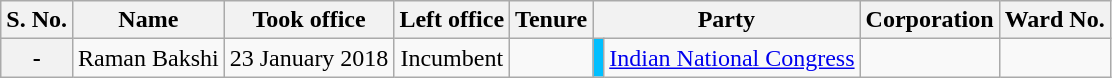<table class="wikitable" style="text-align:center">
<tr>
<th>S. No.</th>
<th>Name</th>
<th>Took office</th>
<th>Left office</th>
<th>Tenure</th>
<th colspan=2>Party</th>
<th>Corporation</th>
<th>Ward No.</th>
</tr>
<tr>
<th>-</th>
<td>Raman Bakshi</td>
<td>23 January 2018</td>
<td>Incumbent</td>
<td></td>
<td bgcolor=#00BFFF></td>
<td><a href='#'>Indian National Congress</a></td>
<td></td>
<td></td>
</tr>
</table>
